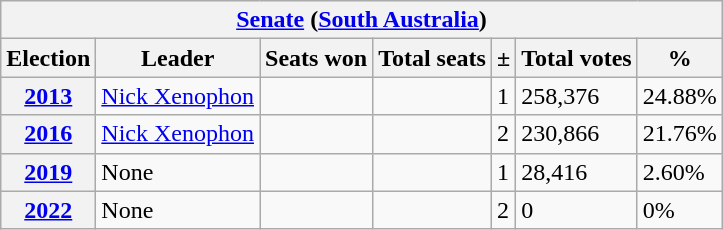<table class="wikitable sortable">
<tr>
<th colspan="8"><a href='#'>Senate</a> (<a href='#'>South Australia</a>)</th>
</tr>
<tr>
<th>Election</th>
<th>Leader</th>
<th>Seats won</th>
<th>Total seats</th>
<th>±</th>
<th>Total votes</th>
<th>%</th>
</tr>
<tr>
<th><a href='#'>2013</a></th>
<td><a href='#'>Nick Xenophon</a></td>
<td></td>
<td></td>
<td> 1</td>
<td>258,376</td>
<td>24.88%</td>
</tr>
<tr>
<th><a href='#'>2016</a></th>
<td><a href='#'>Nick Xenophon</a></td>
<td></td>
<td></td>
<td> 2</td>
<td>230,866</td>
<td>21.76%</td>
</tr>
<tr>
<th><a href='#'>2019</a></th>
<td>None</td>
<td></td>
<td></td>
<td> 1</td>
<td>28,416</td>
<td>2.60%</td>
</tr>
<tr>
<th><a href='#'>2022</a></th>
<td>None</td>
<td></td>
<td></td>
<td> 2</td>
<td>0</td>
<td>0%</td>
</tr>
</table>
